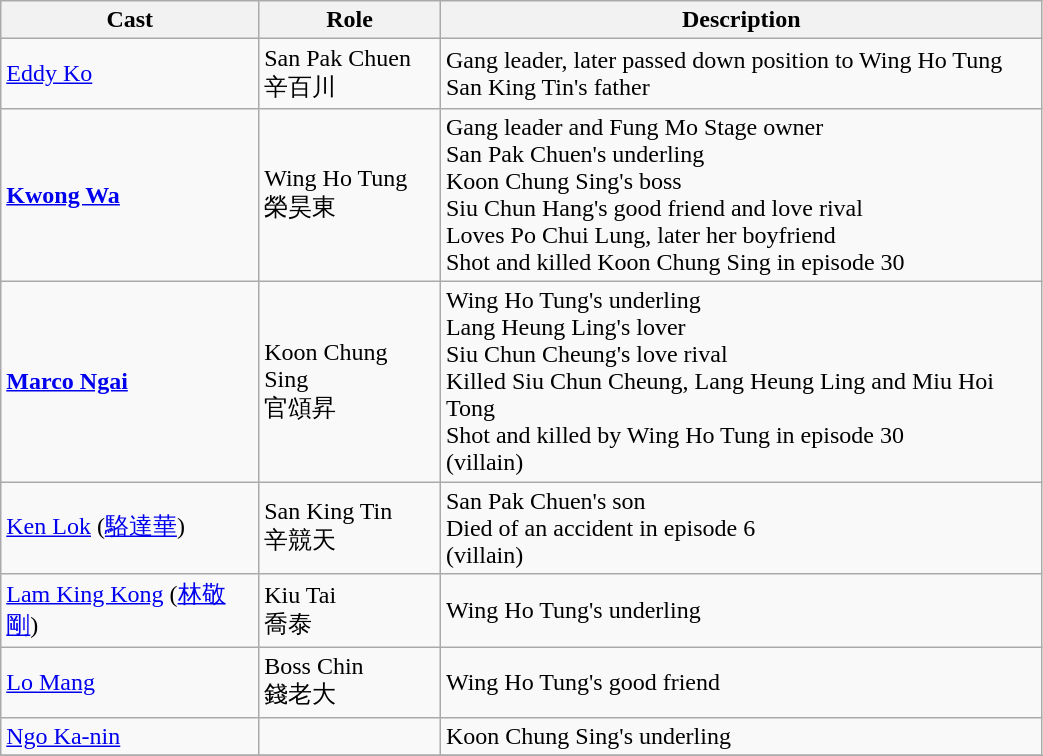<table class="wikitable" width="55%">
<tr>
<th>Cast</th>
<th>Role</th>
<th>Description</th>
</tr>
<tr>
<td><a href='#'>Eddy Ko</a></td>
<td>San Pak Chuen<br>辛百川</td>
<td>Gang leader, later passed down position to Wing Ho Tung<br>San King Tin's father</td>
</tr>
<tr>
<td><strong><a href='#'>Kwong Wa</a></strong></td>
<td>Wing Ho Tung<br>榮昊東</td>
<td>Gang leader and Fung Mo Stage owner<br>San Pak Chuen's underling<br>Koon Chung Sing's boss<br>Siu Chun Hang's good friend and love rival<br>Loves Po Chui Lung, later her boyfriend<br>Shot and killed Koon Chung Sing in episode 30</td>
</tr>
<tr>
<td><strong><a href='#'>Marco Ngai</a></strong></td>
<td>Koon Chung Sing<br>官頌昇</td>
<td>Wing Ho Tung's underling<br>Lang Heung Ling's lover<br>Siu Chun Cheung's love rival<br>Killed Siu Chun Cheung, Lang Heung Ling and Miu Hoi Tong<br>Shot and killed by Wing Ho Tung in episode 30<br>(villain)</td>
</tr>
<tr>
<td><a href='#'>Ken Lok</a> (<a href='#'>駱達華</a>)</td>
<td>San King Tin<br>辛競天</td>
<td>San Pak Chuen's son<br>Died of an accident in episode 6<br>(villain)</td>
</tr>
<tr>
<td><a href='#'>Lam King Kong</a> (<a href='#'>林敬剛</a>)</td>
<td>Kiu Tai<br>喬泰</td>
<td>Wing Ho Tung's underling</td>
</tr>
<tr>
<td><a href='#'>Lo Mang</a></td>
<td>Boss Chin<br>錢老大</td>
<td>Wing Ho Tung's good friend</td>
</tr>
<tr>
<td><a href='#'>Ngo Ka-nin</a></td>
<td></td>
<td>Koon Chung Sing's underling</td>
</tr>
<tr>
</tr>
</table>
